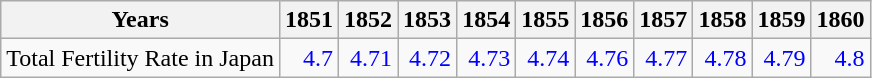<table class="wikitable " style="text-align:right">
<tr>
<th>Years</th>
<th>1851</th>
<th>1852</th>
<th>1853</th>
<th>1854</th>
<th>1855</th>
<th>1856</th>
<th>1857</th>
<th>1858</th>
<th>1859</th>
<th>1860</th>
</tr>
<tr>
<td align="left">Total Fertility Rate in Japan</td>
<td style="text-align:right; color:blue;">4.7</td>
<td style="text-align:right; color:blue;">4.71</td>
<td style="text-align:right; color:blue;">4.72</td>
<td style="text-align:right; color:blue;">4.73</td>
<td style="text-align:right; color:blue;">4.74</td>
<td style="text-align:right; color:blue;">4.76</td>
<td style="text-align:right; color:blue;">4.77</td>
<td style="text-align:right; color:blue;">4.78</td>
<td style="text-align:right; color:blue;">4.79</td>
<td style="text-align:right; color:blue;">4.8</td>
</tr>
</table>
